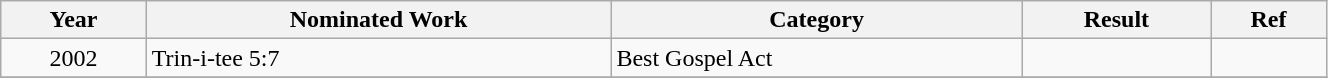<table class="wikitable" style="width:70%;">
<tr>
<th>Year</th>
<th>Nominated Work</th>
<th>Category</th>
<th>Result</th>
<th>Ref</th>
</tr>
<tr>
<td align="center">2002</td>
<td>Trin-i-tee 5:7</td>
<td>Best Gospel Act</td>
<td></td>
<td align="center"></td>
</tr>
<tr>
</tr>
</table>
